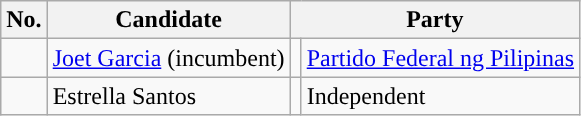<table class="wikitable sortable" style="text-align:left;">
<tr>
<th>No.</th>
<th>Candidate</th>
<th colspan="2">Party</th>
</tr>
<tr>
<td></td>
<td><a href='#'>Joet Garcia</a> (incumbent)</td>
<td></td>
<td><a href='#'>Partido Federal ng Pilipinas</a></td>
</tr>
<tr>
<td></td>
<td>Estrella Santos</td>
<td></td>
<td>Independent</td>
</tr>
</table>
